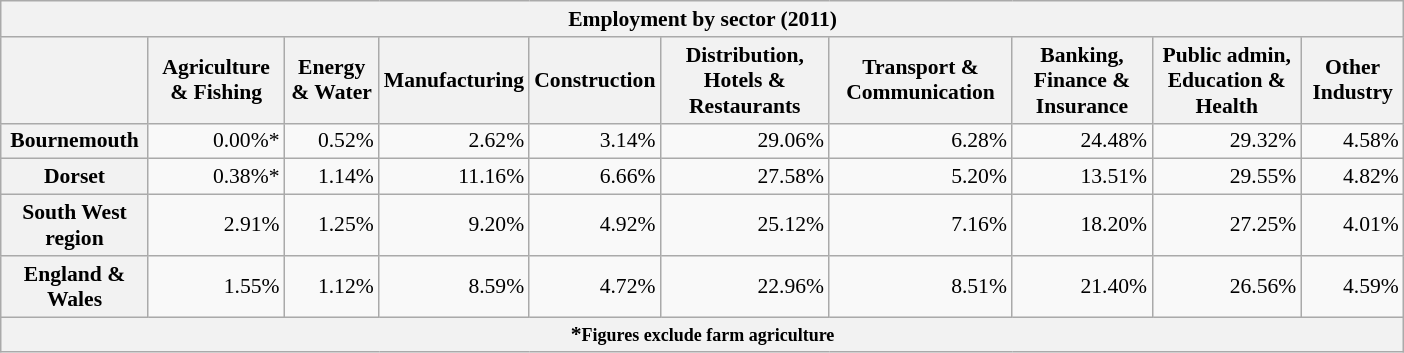<table class="wikitable floatcentre" style="text-align:right;margin-left: 1em; width: 65em; font-size: 90%;">
<tr>
<th colspan="10"><strong>Employment by sector (2011)</strong></th>
</tr>
<tr>
<th scope="col"></th>
<th>Agriculture & Fishing</th>
<th>Energy & Water</th>
<th>Manufacturing</th>
<th>Construction</th>
<th>Distribution, Hotels & Restaurants</th>
<th>Transport & Communication</th>
<th>Banking, Finance & Insurance</th>
<th>Public admin, Education & Health</th>
<th>Other Industry</th>
</tr>
<tr>
<th scope="row">Bournemouth</th>
<td>0.00%* </td>
<td>0.52% </td>
<td>2.62% </td>
<td>3.14% </td>
<td>29.06% </td>
<td>6.28% </td>
<td>24.48% </td>
<td>29.32% </td>
<td>4.58% </td>
</tr>
<tr>
<th scope="row">Dorset</th>
<td>0.38%* </td>
<td>1.14% </td>
<td>11.16% </td>
<td>6.66% </td>
<td>27.58% </td>
<td>5.20% </td>
<td>13.51% </td>
<td>29.55% </td>
<td>4.82% </td>
</tr>
<tr>
<th scope="row">South West region</th>
<td>2.91% </td>
<td>1.25% </td>
<td>9.20% </td>
<td>4.92% </td>
<td>25.12% </td>
<td>7.16% </td>
<td>18.20% </td>
<td>27.25% </td>
<td>4.01% </td>
</tr>
<tr>
<th scope="row">England & Wales</th>
<td>1.55% </td>
<td>1.12% </td>
<td>8.59% </td>
<td>4.72% </td>
<td>22.96%</td>
<td>8.51% </td>
<td>21.40% </td>
<td>26.56% </td>
<td>4.59% </td>
</tr>
<tr>
<th colspan="10">*<small>Figures exclude farm agriculture</small></th>
</tr>
</table>
